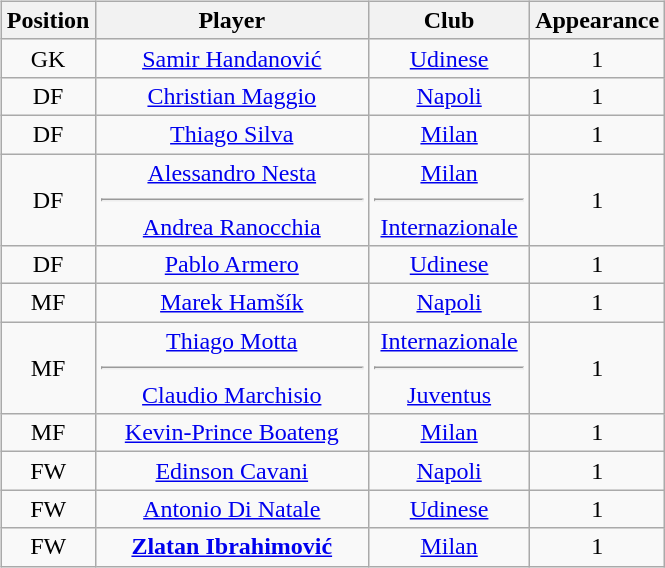<table style="width:100%;">
<tr>
<td width="50%"><br><table class="sortable wikitable" style="text-align: center;">
<tr>
<th>Position</th>
<th>Player</th>
<th>Club</th>
<th>Appearance</th>
</tr>
<tr>
<td>GK</td>
<td style="width:175px;"> <a href='#'>Samir Handanović</a></td>
<td style="width:100px;"><a href='#'>Udinese</a></td>
<td align="center">1</td>
</tr>
<tr>
<td>DF</td>
<td> <a href='#'>Christian Maggio</a></td>
<td><a href='#'>Napoli</a></td>
<td align="center">1</td>
</tr>
<tr>
<td>DF</td>
<td> <a href='#'>Thiago Silva</a></td>
<td><a href='#'>Milan</a></td>
<td align="center">1</td>
</tr>
<tr>
<td>DF</td>
<td> <a href='#'>Alessandro Nesta</a> <hr>  <a href='#'>Andrea Ranocchia</a></td>
<td><a href='#'>Milan</a> <hr> <a href='#'>Internazionale</a></td>
<td align="center">1</td>
</tr>
<tr>
<td>DF</td>
<td> <a href='#'>Pablo Armero</a></td>
<td><a href='#'>Udinese</a></td>
<td align="center">1</td>
</tr>
<tr>
<td>MF</td>
<td> <a href='#'>Marek Hamšík</a></td>
<td><a href='#'>Napoli</a></td>
<td align="center">1</td>
</tr>
<tr>
<td>MF</td>
<td> <a href='#'>Thiago Motta</a> <hr>  <a href='#'>Claudio Marchisio</a></td>
<td><a href='#'>Internazionale</a> <hr> <a href='#'>Juventus</a></td>
<td align="center">1</td>
</tr>
<tr>
<td>MF</td>
<td> <a href='#'>Kevin-Prince Boateng</a></td>
<td><a href='#'>Milan</a></td>
<td align="center">1</td>
</tr>
<tr>
<td>FW</td>
<td> <a href='#'>Edinson Cavani</a></td>
<td><a href='#'>Napoli</a></td>
<td align="center">1</td>
</tr>
<tr>
<td>FW</td>
<td> <a href='#'>Antonio Di Natale</a></td>
<td><a href='#'>Udinese</a></td>
<td align="center">1</td>
</tr>
<tr>
<td>FW</td>
<td> <strong><a href='#'>Zlatan Ibrahimović</a></strong></td>
<td><a href='#'>Milan</a></td>
<td align="center">1</td>
</tr>
</table>
</td>
<td width="50%"><br><div>
















</div></td>
</tr>
</table>
